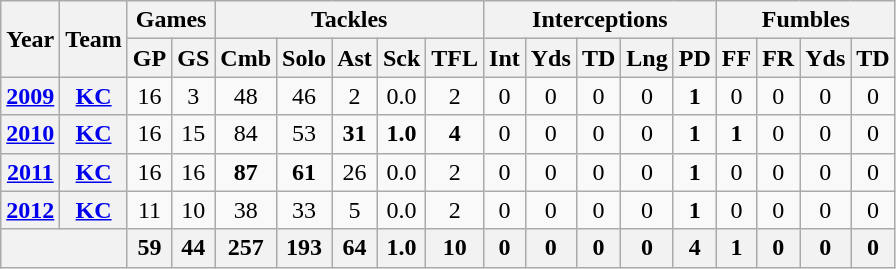<table class="wikitable" style="text-align:center">
<tr>
<th rowspan="2">Year</th>
<th rowspan="2">Team</th>
<th colspan="2">Games</th>
<th colspan="5">Tackles</th>
<th colspan="5">Interceptions</th>
<th colspan="4">Fumbles</th>
</tr>
<tr>
<th>GP</th>
<th>GS</th>
<th>Cmb</th>
<th>Solo</th>
<th>Ast</th>
<th>Sck</th>
<th>TFL</th>
<th>Int</th>
<th>Yds</th>
<th>TD</th>
<th>Lng</th>
<th>PD</th>
<th>FF</th>
<th>FR</th>
<th>Yds</th>
<th>TD</th>
</tr>
<tr>
<th><a href='#'>2009</a></th>
<th><a href='#'>KC</a></th>
<td>16</td>
<td>3</td>
<td>48</td>
<td>46</td>
<td>2</td>
<td>0.0</td>
<td>2</td>
<td>0</td>
<td>0</td>
<td>0</td>
<td>0</td>
<td><strong>1</strong></td>
<td>0</td>
<td>0</td>
<td>0</td>
<td>0</td>
</tr>
<tr>
<th><a href='#'>2010</a></th>
<th><a href='#'>KC</a></th>
<td>16</td>
<td>15</td>
<td>84</td>
<td>53</td>
<td><strong>31</strong></td>
<td><strong>1.0</strong></td>
<td><strong>4</strong></td>
<td>0</td>
<td>0</td>
<td>0</td>
<td>0</td>
<td><strong>1</strong></td>
<td><strong>1</strong></td>
<td>0</td>
<td>0</td>
<td>0</td>
</tr>
<tr>
<th><a href='#'>2011</a></th>
<th><a href='#'>KC</a></th>
<td>16</td>
<td>16</td>
<td><strong>87</strong></td>
<td><strong>61</strong></td>
<td>26</td>
<td>0.0</td>
<td>2</td>
<td>0</td>
<td>0</td>
<td>0</td>
<td>0</td>
<td><strong>1</strong></td>
<td>0</td>
<td>0</td>
<td>0</td>
<td>0</td>
</tr>
<tr>
<th><a href='#'>2012</a></th>
<th><a href='#'>KC</a></th>
<td>11</td>
<td>10</td>
<td>38</td>
<td>33</td>
<td>5</td>
<td>0.0</td>
<td>2</td>
<td>0</td>
<td>0</td>
<td>0</td>
<td>0</td>
<td><strong>1</strong></td>
<td>0</td>
<td>0</td>
<td>0</td>
<td>0</td>
</tr>
<tr>
<th colspan="2"></th>
<th>59</th>
<th>44</th>
<th>257</th>
<th>193</th>
<th>64</th>
<th>1.0</th>
<th>10</th>
<th>0</th>
<th>0</th>
<th>0</th>
<th>0</th>
<th>4</th>
<th>1</th>
<th>0</th>
<th>0</th>
<th>0</th>
</tr>
</table>
